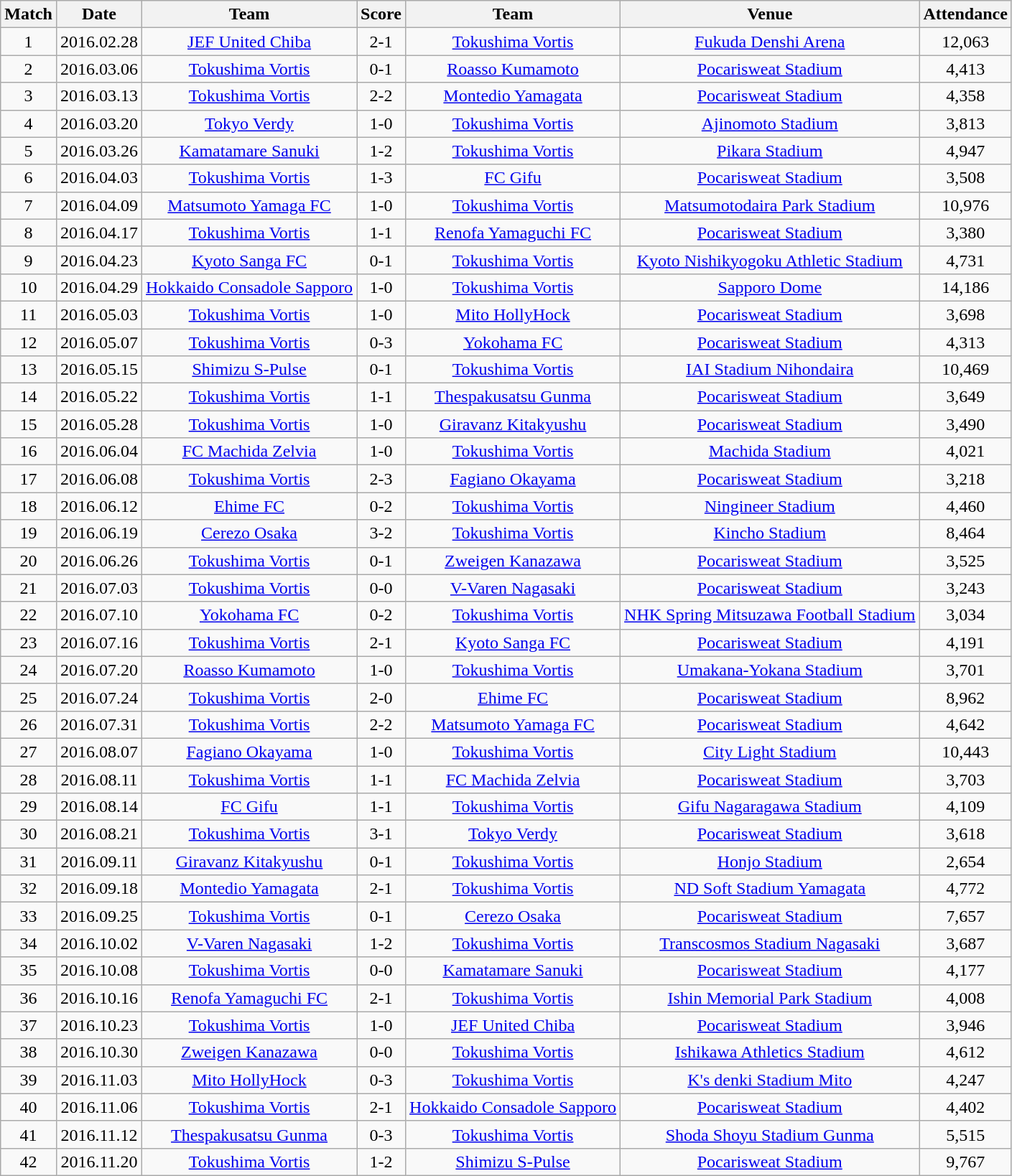<table class="wikitable" style="text-align:center;">
<tr>
<th>Match</th>
<th>Date</th>
<th>Team</th>
<th>Score</th>
<th>Team</th>
<th>Venue</th>
<th>Attendance</th>
</tr>
<tr>
<td>1</td>
<td>2016.02.28</td>
<td><a href='#'>JEF United Chiba</a></td>
<td>2-1</td>
<td><a href='#'>Tokushima Vortis</a></td>
<td><a href='#'>Fukuda Denshi Arena</a></td>
<td>12,063</td>
</tr>
<tr>
<td>2</td>
<td>2016.03.06</td>
<td><a href='#'>Tokushima Vortis</a></td>
<td>0-1</td>
<td><a href='#'>Roasso Kumamoto</a></td>
<td><a href='#'>Pocarisweat Stadium</a></td>
<td>4,413</td>
</tr>
<tr>
<td>3</td>
<td>2016.03.13</td>
<td><a href='#'>Tokushima Vortis</a></td>
<td>2-2</td>
<td><a href='#'>Montedio Yamagata</a></td>
<td><a href='#'>Pocarisweat Stadium</a></td>
<td>4,358</td>
</tr>
<tr>
<td>4</td>
<td>2016.03.20</td>
<td><a href='#'>Tokyo Verdy</a></td>
<td>1-0</td>
<td><a href='#'>Tokushima Vortis</a></td>
<td><a href='#'>Ajinomoto Stadium</a></td>
<td>3,813</td>
</tr>
<tr>
<td>5</td>
<td>2016.03.26</td>
<td><a href='#'>Kamatamare Sanuki</a></td>
<td>1-2</td>
<td><a href='#'>Tokushima Vortis</a></td>
<td><a href='#'>Pikara Stadium</a></td>
<td>4,947</td>
</tr>
<tr>
<td>6</td>
<td>2016.04.03</td>
<td><a href='#'>Tokushima Vortis</a></td>
<td>1-3</td>
<td><a href='#'>FC Gifu</a></td>
<td><a href='#'>Pocarisweat Stadium</a></td>
<td>3,508</td>
</tr>
<tr>
<td>7</td>
<td>2016.04.09</td>
<td><a href='#'>Matsumoto Yamaga FC</a></td>
<td>1-0</td>
<td><a href='#'>Tokushima Vortis</a></td>
<td><a href='#'>Matsumotodaira Park Stadium</a></td>
<td>10,976</td>
</tr>
<tr>
<td>8</td>
<td>2016.04.17</td>
<td><a href='#'>Tokushima Vortis</a></td>
<td>1-1</td>
<td><a href='#'>Renofa Yamaguchi FC</a></td>
<td><a href='#'>Pocarisweat Stadium</a></td>
<td>3,380</td>
</tr>
<tr>
<td>9</td>
<td>2016.04.23</td>
<td><a href='#'>Kyoto Sanga FC</a></td>
<td>0-1</td>
<td><a href='#'>Tokushima Vortis</a></td>
<td><a href='#'>Kyoto Nishikyogoku Athletic Stadium</a></td>
<td>4,731</td>
</tr>
<tr>
<td>10</td>
<td>2016.04.29</td>
<td><a href='#'>Hokkaido Consadole Sapporo</a></td>
<td>1-0</td>
<td><a href='#'>Tokushima Vortis</a></td>
<td><a href='#'>Sapporo Dome</a></td>
<td>14,186</td>
</tr>
<tr>
<td>11</td>
<td>2016.05.03</td>
<td><a href='#'>Tokushima Vortis</a></td>
<td>1-0</td>
<td><a href='#'>Mito HollyHock</a></td>
<td><a href='#'>Pocarisweat Stadium</a></td>
<td>3,698</td>
</tr>
<tr>
<td>12</td>
<td>2016.05.07</td>
<td><a href='#'>Tokushima Vortis</a></td>
<td>0-3</td>
<td><a href='#'>Yokohama FC</a></td>
<td><a href='#'>Pocarisweat Stadium</a></td>
<td>4,313</td>
</tr>
<tr>
<td>13</td>
<td>2016.05.15</td>
<td><a href='#'>Shimizu S-Pulse</a></td>
<td>0-1</td>
<td><a href='#'>Tokushima Vortis</a></td>
<td><a href='#'>IAI Stadium Nihondaira</a></td>
<td>10,469</td>
</tr>
<tr>
<td>14</td>
<td>2016.05.22</td>
<td><a href='#'>Tokushima Vortis</a></td>
<td>1-1</td>
<td><a href='#'>Thespakusatsu Gunma</a></td>
<td><a href='#'>Pocarisweat Stadium</a></td>
<td>3,649</td>
</tr>
<tr>
<td>15</td>
<td>2016.05.28</td>
<td><a href='#'>Tokushima Vortis</a></td>
<td>1-0</td>
<td><a href='#'>Giravanz Kitakyushu</a></td>
<td><a href='#'>Pocarisweat Stadium</a></td>
<td>3,490</td>
</tr>
<tr>
<td>16</td>
<td>2016.06.04</td>
<td><a href='#'>FC Machida Zelvia</a></td>
<td>1-0</td>
<td><a href='#'>Tokushima Vortis</a></td>
<td><a href='#'>Machida Stadium</a></td>
<td>4,021</td>
</tr>
<tr>
<td>17</td>
<td>2016.06.08</td>
<td><a href='#'>Tokushima Vortis</a></td>
<td>2-3</td>
<td><a href='#'>Fagiano Okayama</a></td>
<td><a href='#'>Pocarisweat Stadium</a></td>
<td>3,218</td>
</tr>
<tr>
<td>18</td>
<td>2016.06.12</td>
<td><a href='#'>Ehime FC</a></td>
<td>0-2</td>
<td><a href='#'>Tokushima Vortis</a></td>
<td><a href='#'>Ningineer Stadium</a></td>
<td>4,460</td>
</tr>
<tr>
<td>19</td>
<td>2016.06.19</td>
<td><a href='#'>Cerezo Osaka</a></td>
<td>3-2</td>
<td><a href='#'>Tokushima Vortis</a></td>
<td><a href='#'>Kincho Stadium</a></td>
<td>8,464</td>
</tr>
<tr>
<td>20</td>
<td>2016.06.26</td>
<td><a href='#'>Tokushima Vortis</a></td>
<td>0-1</td>
<td><a href='#'>Zweigen Kanazawa</a></td>
<td><a href='#'>Pocarisweat Stadium</a></td>
<td>3,525</td>
</tr>
<tr>
<td>21</td>
<td>2016.07.03</td>
<td><a href='#'>Tokushima Vortis</a></td>
<td>0-0</td>
<td><a href='#'>V-Varen Nagasaki</a></td>
<td><a href='#'>Pocarisweat Stadium</a></td>
<td>3,243</td>
</tr>
<tr>
<td>22</td>
<td>2016.07.10</td>
<td><a href='#'>Yokohama FC</a></td>
<td>0-2</td>
<td><a href='#'>Tokushima Vortis</a></td>
<td><a href='#'>NHK Spring Mitsuzawa Football Stadium</a></td>
<td>3,034</td>
</tr>
<tr>
<td>23</td>
<td>2016.07.16</td>
<td><a href='#'>Tokushima Vortis</a></td>
<td>2-1</td>
<td><a href='#'>Kyoto Sanga FC</a></td>
<td><a href='#'>Pocarisweat Stadium</a></td>
<td>4,191</td>
</tr>
<tr>
<td>24</td>
<td>2016.07.20</td>
<td><a href='#'>Roasso Kumamoto</a></td>
<td>1-0</td>
<td><a href='#'>Tokushima Vortis</a></td>
<td><a href='#'>Umakana-Yokana Stadium</a></td>
<td>3,701</td>
</tr>
<tr>
<td>25</td>
<td>2016.07.24</td>
<td><a href='#'>Tokushima Vortis</a></td>
<td>2-0</td>
<td><a href='#'>Ehime FC</a></td>
<td><a href='#'>Pocarisweat Stadium</a></td>
<td>8,962</td>
</tr>
<tr>
<td>26</td>
<td>2016.07.31</td>
<td><a href='#'>Tokushima Vortis</a></td>
<td>2-2</td>
<td><a href='#'>Matsumoto Yamaga FC</a></td>
<td><a href='#'>Pocarisweat Stadium</a></td>
<td>4,642</td>
</tr>
<tr>
<td>27</td>
<td>2016.08.07</td>
<td><a href='#'>Fagiano Okayama</a></td>
<td>1-0</td>
<td><a href='#'>Tokushima Vortis</a></td>
<td><a href='#'>City Light Stadium</a></td>
<td>10,443</td>
</tr>
<tr>
<td>28</td>
<td>2016.08.11</td>
<td><a href='#'>Tokushima Vortis</a></td>
<td>1-1</td>
<td><a href='#'>FC Machida Zelvia</a></td>
<td><a href='#'>Pocarisweat Stadium</a></td>
<td>3,703</td>
</tr>
<tr>
<td>29</td>
<td>2016.08.14</td>
<td><a href='#'>FC Gifu</a></td>
<td>1-1</td>
<td><a href='#'>Tokushima Vortis</a></td>
<td><a href='#'>Gifu Nagaragawa Stadium</a></td>
<td>4,109</td>
</tr>
<tr>
<td>30</td>
<td>2016.08.21</td>
<td><a href='#'>Tokushima Vortis</a></td>
<td>3-1</td>
<td><a href='#'>Tokyo Verdy</a></td>
<td><a href='#'>Pocarisweat Stadium</a></td>
<td>3,618</td>
</tr>
<tr>
<td>31</td>
<td>2016.09.11</td>
<td><a href='#'>Giravanz Kitakyushu</a></td>
<td>0-1</td>
<td><a href='#'>Tokushima Vortis</a></td>
<td><a href='#'>Honjo Stadium</a></td>
<td>2,654</td>
</tr>
<tr>
<td>32</td>
<td>2016.09.18</td>
<td><a href='#'>Montedio Yamagata</a></td>
<td>2-1</td>
<td><a href='#'>Tokushima Vortis</a></td>
<td><a href='#'>ND Soft Stadium Yamagata</a></td>
<td>4,772</td>
</tr>
<tr>
<td>33</td>
<td>2016.09.25</td>
<td><a href='#'>Tokushima Vortis</a></td>
<td>0-1</td>
<td><a href='#'>Cerezo Osaka</a></td>
<td><a href='#'>Pocarisweat Stadium</a></td>
<td>7,657</td>
</tr>
<tr>
<td>34</td>
<td>2016.10.02</td>
<td><a href='#'>V-Varen Nagasaki</a></td>
<td>1-2</td>
<td><a href='#'>Tokushima Vortis</a></td>
<td><a href='#'>Transcosmos Stadium Nagasaki</a></td>
<td>3,687</td>
</tr>
<tr>
<td>35</td>
<td>2016.10.08</td>
<td><a href='#'>Tokushima Vortis</a></td>
<td>0-0</td>
<td><a href='#'>Kamatamare Sanuki</a></td>
<td><a href='#'>Pocarisweat Stadium</a></td>
<td>4,177</td>
</tr>
<tr>
<td>36</td>
<td>2016.10.16</td>
<td><a href='#'>Renofa Yamaguchi FC</a></td>
<td>2-1</td>
<td><a href='#'>Tokushima Vortis</a></td>
<td><a href='#'>Ishin Memorial Park Stadium</a></td>
<td>4,008</td>
</tr>
<tr>
<td>37</td>
<td>2016.10.23</td>
<td><a href='#'>Tokushima Vortis</a></td>
<td>1-0</td>
<td><a href='#'>JEF United Chiba</a></td>
<td><a href='#'>Pocarisweat Stadium</a></td>
<td>3,946</td>
</tr>
<tr>
<td>38</td>
<td>2016.10.30</td>
<td><a href='#'>Zweigen Kanazawa</a></td>
<td>0-0</td>
<td><a href='#'>Tokushima Vortis</a></td>
<td><a href='#'>Ishikawa Athletics Stadium</a></td>
<td>4,612</td>
</tr>
<tr>
<td>39</td>
<td>2016.11.03</td>
<td><a href='#'>Mito HollyHock</a></td>
<td>0-3</td>
<td><a href='#'>Tokushima Vortis</a></td>
<td><a href='#'>K's denki Stadium Mito</a></td>
<td>4,247</td>
</tr>
<tr>
<td>40</td>
<td>2016.11.06</td>
<td><a href='#'>Tokushima Vortis</a></td>
<td>2-1</td>
<td><a href='#'>Hokkaido Consadole Sapporo</a></td>
<td><a href='#'>Pocarisweat Stadium</a></td>
<td>4,402</td>
</tr>
<tr>
<td>41</td>
<td>2016.11.12</td>
<td><a href='#'>Thespakusatsu Gunma</a></td>
<td>0-3</td>
<td><a href='#'>Tokushima Vortis</a></td>
<td><a href='#'>Shoda Shoyu Stadium Gunma</a></td>
<td>5,515</td>
</tr>
<tr>
<td>42</td>
<td>2016.11.20</td>
<td><a href='#'>Tokushima Vortis</a></td>
<td>1-2</td>
<td><a href='#'>Shimizu S-Pulse</a></td>
<td><a href='#'>Pocarisweat Stadium</a></td>
<td>9,767</td>
</tr>
</table>
